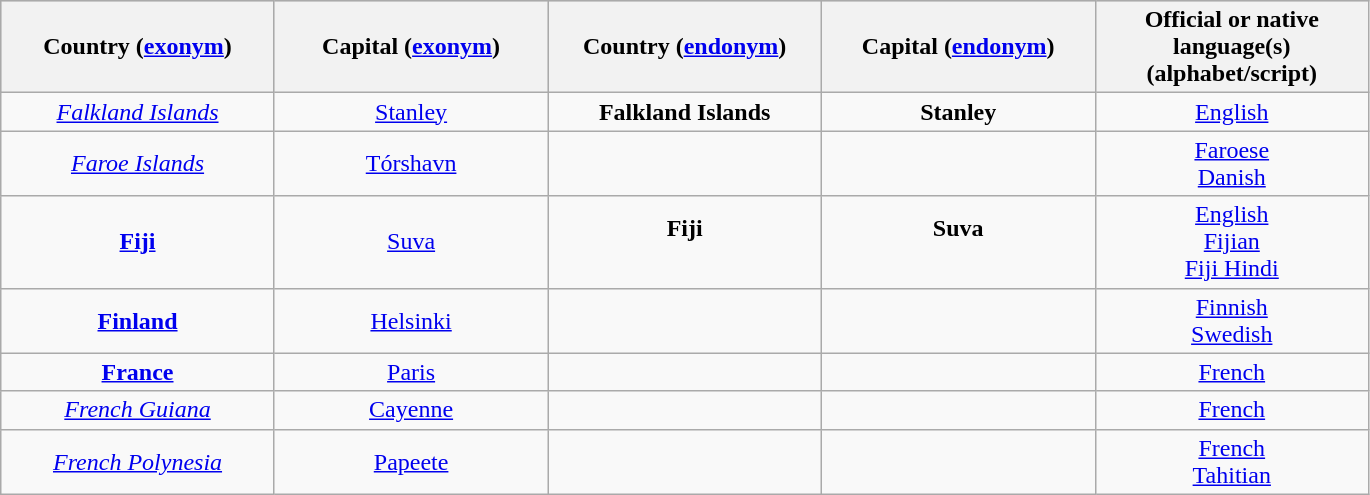<table style="text-align:center;" class="wikitable">
<tr style="background:#ccc;">
<th style="width:175px;">Country (<a href='#'>exonym</a>)</th>
<th style="width:175px;">Capital (<a href='#'>exonym</a>)</th>
<th style="width:175px;">Country (<a href='#'>endonym</a>)</th>
<th style="width:175px;">Capital (<a href='#'>endonym</a>)</th>
<th style="width:175px;">Official or native language(s) (alphabet/script)</th>
</tr>
<tr>
<td> <em><a href='#'>Falkland Islands</a></em></td>
<td><a href='#'>Stanley</a></td>
<td><strong>Falkland Islands</strong></td>
<td><strong>Stanley</strong></td>
<td><a href='#'>English</a></td>
</tr>
<tr>
<td> <em><a href='#'>Faroe Islands</a></em></td>
<td><a href='#'>Tórshavn</a></td>
<td><strong></strong><br><strong></strong></td>
<td><strong></strong><br><strong></strong></td>
<td><a href='#'>Faroese</a><br><a href='#'>Danish</a></td>
</tr>
<tr>
<td> <strong><a href='#'>Fiji</a></strong></td>
<td><a href='#'>Suva</a></td>
<td><strong>Fiji</strong><br><strong></strong><br><strong></strong></td>
<td><strong>Suva</strong><br><strong></strong><br><strong></strong></td>
<td><a href='#'>English</a><br><a href='#'>Fijian</a><br><a href='#'>Fiji Hindi</a></td>
</tr>
<tr>
<td> <strong><a href='#'>Finland</a></strong></td>
<td><a href='#'>Helsinki</a></td>
<td><strong></strong><br><strong></strong></td>
<td><strong></strong><br><strong></strong></td>
<td><a href='#'>Finnish</a><br><a href='#'>Swedish</a></td>
</tr>
<tr>
<td> <strong><a href='#'>France</a></strong></td>
<td><a href='#'>Paris</a></td>
<td><strong></strong></td>
<td><strong></strong></td>
<td><a href='#'>French</a></td>
</tr>
<tr>
<td> <em><a href='#'>French Guiana</a></em></td>
<td><a href='#'>Cayenne</a></td>
<td><strong></strong></td>
<td><strong></strong></td>
<td><a href='#'>French</a></td>
</tr>
<tr>
<td> <em><a href='#'>French Polynesia</a></em></td>
<td><a href='#'>Papeete</a></td>
<td><strong></strong><br><strong></strong></td>
<td><strong></strong><br><strong></strong><br></td>
<td><a href='#'>French</a><br><a href='#'>Tahitian</a></td>
</tr>
</table>
